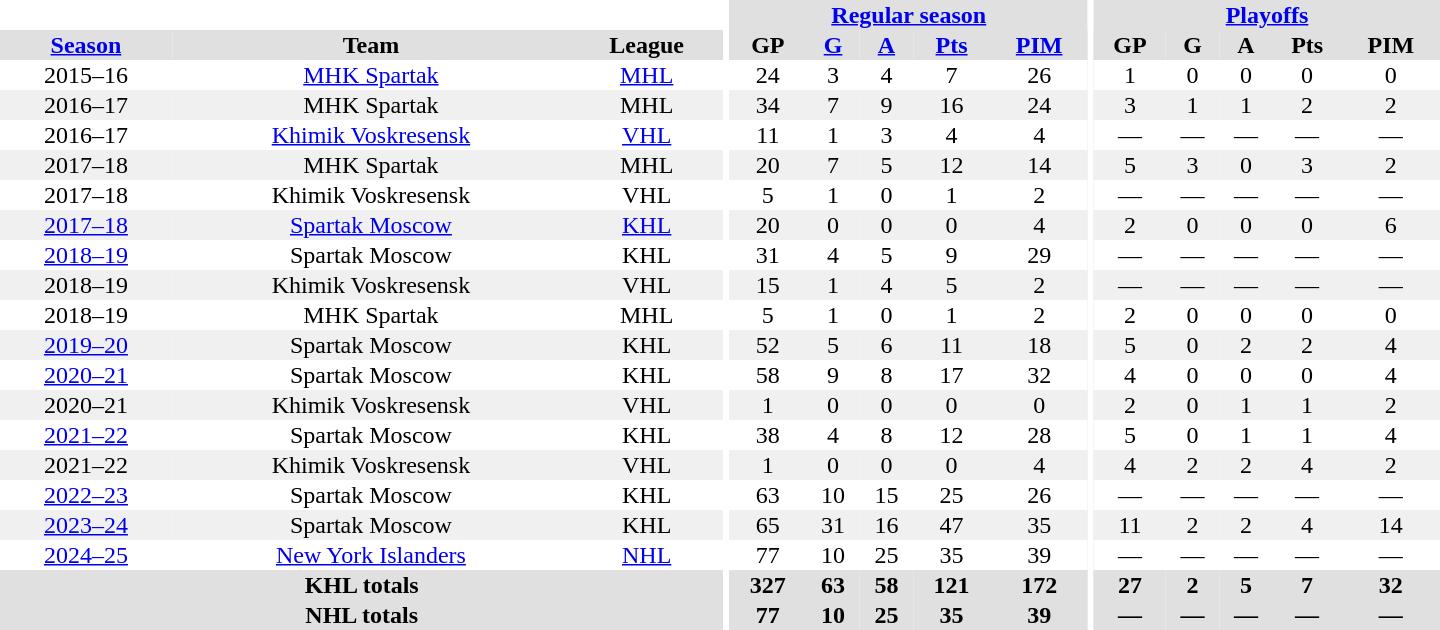<table border="0" cellpadding="1" cellspacing="0" style="text-align:center; width:60em">
<tr bgcolor="#e0e0e0">
<th colspan="3" bgcolor="#ffffff"></th>
<th rowspan="100" bgcolor="#ffffff"></th>
<th colspan="5"><a href='#'>Regular season</a></th>
<th rowspan="100" bgcolor="#ffffff"></th>
<th colspan="5"><a href='#'>Playoffs</a></th>
</tr>
<tr bgcolor="#e0e0e0">
<th><a href='#'>Season</a></th>
<th>Team</th>
<th>League</th>
<th>GP</th>
<th><a href='#'>G</a></th>
<th><a href='#'>A</a></th>
<th><a href='#'>Pts</a></th>
<th><a href='#'>PIM</a></th>
<th>GP</th>
<th>G</th>
<th>A</th>
<th>Pts</th>
<th>PIM</th>
</tr>
<tr>
<td>2015–16</td>
<td><a href='#'>MHK Spartak</a></td>
<td><a href='#'>MHL</a></td>
<td>24</td>
<td>3</td>
<td>4</td>
<td>7</td>
<td>26</td>
<td>1</td>
<td>0</td>
<td>0</td>
<td>0</td>
<td>0</td>
</tr>
<tr bgcolor="#f0f0f0">
<td>2016–17</td>
<td>MHK Spartak</td>
<td>MHL</td>
<td>34</td>
<td>7</td>
<td>9</td>
<td>16</td>
<td>24</td>
<td>3</td>
<td>1</td>
<td>1</td>
<td>2</td>
<td>2</td>
</tr>
<tr>
<td>2016–17</td>
<td><a href='#'>Khimik Voskresensk</a></td>
<td><a href='#'>VHL</a></td>
<td>11</td>
<td>1</td>
<td>3</td>
<td>4</td>
<td>4</td>
<td>—</td>
<td>—</td>
<td>—</td>
<td>—</td>
<td>—</td>
</tr>
<tr bgcolor="#f0f0f0">
<td>2017–18</td>
<td>MHK Spartak</td>
<td>MHL</td>
<td>20</td>
<td>7</td>
<td>5</td>
<td>12</td>
<td>14</td>
<td>5</td>
<td>3</td>
<td>0</td>
<td>3</td>
<td>2</td>
</tr>
<tr>
<td>2017–18</td>
<td>Khimik Voskresensk</td>
<td>VHL</td>
<td>5</td>
<td>1</td>
<td>0</td>
<td>1</td>
<td>2</td>
<td>—</td>
<td>—</td>
<td>—</td>
<td>—</td>
<td>—</td>
</tr>
<tr bgcolor="#f0f0f0">
<td><a href='#'>2017–18</a></td>
<td><a href='#'>Spartak Moscow</a></td>
<td><a href='#'>KHL</a></td>
<td>20</td>
<td>0</td>
<td>0</td>
<td>0</td>
<td>4</td>
<td>2</td>
<td>0</td>
<td>0</td>
<td>0</td>
<td>6</td>
</tr>
<tr>
<td><a href='#'>2018–19</a></td>
<td>Spartak Moscow</td>
<td>KHL</td>
<td>31</td>
<td>4</td>
<td>5</td>
<td>9</td>
<td>29</td>
<td>—</td>
<td>—</td>
<td>—</td>
<td>—</td>
<td>—</td>
</tr>
<tr bgcolor="#f0f0f0">
<td>2018–19</td>
<td>Khimik Voskresensk</td>
<td>VHL</td>
<td>15</td>
<td>1</td>
<td>4</td>
<td>5</td>
<td>2</td>
<td>—</td>
<td>—</td>
<td>—</td>
<td>—</td>
<td>—</td>
</tr>
<tr>
<td>2018–19</td>
<td>MHK Spartak</td>
<td>MHL</td>
<td>5</td>
<td>1</td>
<td>0</td>
<td>1</td>
<td>2</td>
<td>2</td>
<td>0</td>
<td>0</td>
<td>0</td>
<td>0</td>
</tr>
<tr bgcolor="#f0f0f0">
<td><a href='#'>2019–20</a></td>
<td>Spartak Moscow</td>
<td>KHL</td>
<td>52</td>
<td>5</td>
<td>6</td>
<td>11</td>
<td>18</td>
<td>5</td>
<td>0</td>
<td>2</td>
<td>2</td>
<td>4</td>
</tr>
<tr>
<td><a href='#'>2020–21</a></td>
<td>Spartak Moscow</td>
<td>KHL</td>
<td>58</td>
<td>9</td>
<td>8</td>
<td>17</td>
<td>32</td>
<td>4</td>
<td>0</td>
<td>0</td>
<td>0</td>
<td>4</td>
</tr>
<tr bgcolor="#f0f0f0">
<td>2020–21</td>
<td>Khimik Voskresensk</td>
<td>VHL</td>
<td>1</td>
<td>0</td>
<td>0</td>
<td>0</td>
<td>0</td>
<td>2</td>
<td>0</td>
<td>1</td>
<td>1</td>
<td>2</td>
</tr>
<tr>
<td><a href='#'>2021–22</a></td>
<td>Spartak Moscow</td>
<td>KHL</td>
<td>38</td>
<td>4</td>
<td>8</td>
<td>12</td>
<td>28</td>
<td>5</td>
<td>0</td>
<td>1</td>
<td>1</td>
<td>4</td>
</tr>
<tr bgcolor="#f0f0f0">
<td>2021–22</td>
<td>Khimik Voskresensk</td>
<td>VHL</td>
<td>1</td>
<td>0</td>
<td>0</td>
<td>0</td>
<td>4</td>
<td>4</td>
<td>2</td>
<td>2</td>
<td>4</td>
<td>2</td>
</tr>
<tr>
<td><a href='#'>2022–23</a></td>
<td>Spartak Moscow</td>
<td>KHL</td>
<td>63</td>
<td>10</td>
<td>15</td>
<td>25</td>
<td>26</td>
<td>—</td>
<td>—</td>
<td>—</td>
<td>—</td>
<td>—</td>
</tr>
<tr bgcolor="#f0f0f0">
<td><a href='#'>2023–24</a></td>
<td>Spartak Moscow</td>
<td>KHL</td>
<td>65</td>
<td>31</td>
<td>16</td>
<td>47</td>
<td>35</td>
<td>11</td>
<td>2</td>
<td>2</td>
<td>4</td>
<td>14</td>
</tr>
<tr>
<td><a href='#'>2024–25</a></td>
<td><a href='#'>New York Islanders</a></td>
<td><a href='#'>NHL</a></td>
<td>77</td>
<td>10</td>
<td>25</td>
<td>35</td>
<td>39</td>
<td>—</td>
<td>—</td>
<td>—</td>
<td>—</td>
<td>—</td>
</tr>
<tr bgcolor="#e0e0e0">
<th colspan="3">KHL totals</th>
<th>327</th>
<th>63</th>
<th>58</th>
<th>121</th>
<th>172</th>
<th>27</th>
<th>2</th>
<th>5</th>
<th>7</th>
<th>32</th>
</tr>
<tr bgcolor="#e0e0e0">
<th colspan="3">NHL totals</th>
<th>77</th>
<th>10</th>
<th>25</th>
<th>35</th>
<th>39</th>
<th>—</th>
<th>—</th>
<th>—</th>
<th>—</th>
<th>—</th>
</tr>
</table>
